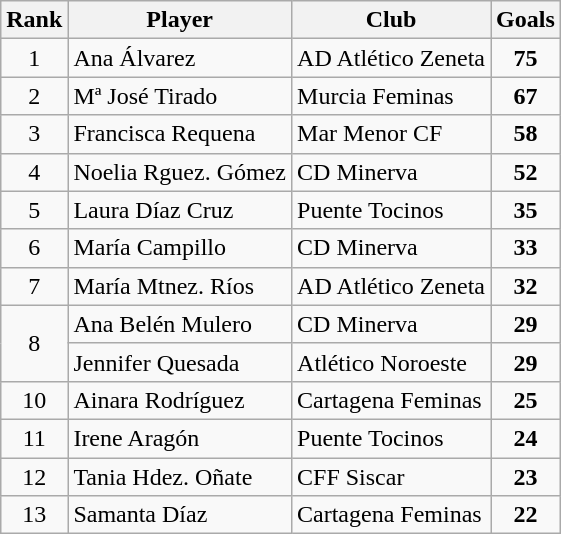<table class="wikitable" style="text-align:center">
<tr>
<th>Rank</th>
<th>Player</th>
<th>Club</th>
<th>Goals</th>
</tr>
<tr>
<td>1</td>
<td align="left">Ana Álvarez</td>
<td align="left">AD Atlético Zeneta</td>
<td><strong>75</strong></td>
</tr>
<tr>
<td>2</td>
<td align="left">Mª José Tirado</td>
<td align="left">Murcia Feminas</td>
<td><strong>67</strong></td>
</tr>
<tr>
<td>3</td>
<td align="left">Francisca Requena</td>
<td align="left">Mar Menor CF</td>
<td><strong>58</strong></td>
</tr>
<tr>
<td>4</td>
<td align="left">Noelia Rguez. Gómez</td>
<td align="left">CD Minerva</td>
<td><strong>52</strong></td>
</tr>
<tr>
<td>5</td>
<td align="left">Laura Díaz Cruz</td>
<td align="left">Puente Tocinos</td>
<td><strong>35</strong></td>
</tr>
<tr>
<td>6</td>
<td align="left">María Campillo</td>
<td align="left">CD Minerva</td>
<td><strong>33</strong></td>
</tr>
<tr>
<td>7</td>
<td align="left">María Mtnez. Ríos</td>
<td align="left">AD Atlético Zeneta</td>
<td><strong>32</strong></td>
</tr>
<tr>
<td rowspan="2">8</td>
<td align="left">Ana Belén Mulero</td>
<td align="left">CD Minerva</td>
<td><strong>29</strong></td>
</tr>
<tr>
<td align="left">Jennifer Quesada</td>
<td align="left">Atlético Noroeste</td>
<td><strong>29</strong></td>
</tr>
<tr>
<td>10</td>
<td align="left">Ainara Rodríguez</td>
<td align="left">Cartagena Feminas</td>
<td><strong>25</strong></td>
</tr>
<tr>
<td>11</td>
<td align="left">Irene Aragón</td>
<td align="left">Puente Tocinos</td>
<td><strong>24</strong></td>
</tr>
<tr>
<td>12</td>
<td align="left">Tania Hdez. Oñate</td>
<td align="left">CFF Siscar</td>
<td><strong>23</strong></td>
</tr>
<tr>
<td>13</td>
<td align="left">Samanta Díaz</td>
<td align="left">Cartagena Feminas</td>
<td><strong>22</strong></td>
</tr>
</table>
